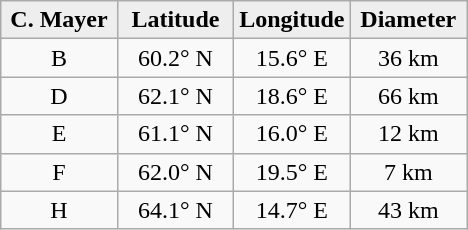<table class="wikitable">
<tr>
<th width="25%" style="background:#eeeeee;">C. Mayer</th>
<th width="25%" style="background:#eeeeee;">Latitude</th>
<th width="25%" style="background:#eeeeee;">Longitude</th>
<th width="25%" style="background:#eeeeee;">Diameter</th>
</tr>
<tr>
<td align="center">B</td>
<td align="center">60.2° N</td>
<td align="center">15.6° E</td>
<td align="center">36 km</td>
</tr>
<tr>
<td align="center">D</td>
<td align="center">62.1° N</td>
<td align="center">18.6° E</td>
<td align="center">66 km</td>
</tr>
<tr>
<td align="center">E</td>
<td align="center">61.1° N</td>
<td align="center">16.0° E</td>
<td align="center">12 km</td>
</tr>
<tr>
<td align="center">F</td>
<td align="center">62.0° N</td>
<td align="center">19.5° E</td>
<td align="center">7 km</td>
</tr>
<tr>
<td align="center">H</td>
<td align="center">64.1° N</td>
<td align="center">14.7° E</td>
<td align="center">43 km</td>
</tr>
</table>
